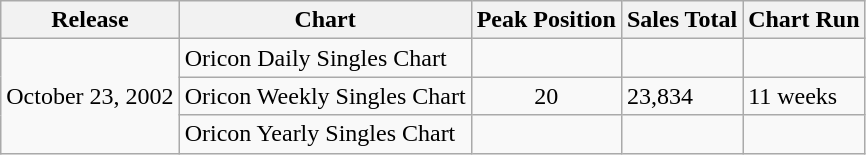<table class="wikitable">
<tr>
<th>Release</th>
<th>Chart</th>
<th>Peak Position</th>
<th>Sales Total</th>
<th>Chart Run</th>
</tr>
<tr>
<td rowspan="3">October 23, 2002</td>
<td>Oricon Daily Singles Chart</td>
<td align="center"></td>
<td></td>
<td></td>
</tr>
<tr>
<td>Oricon Weekly Singles Chart</td>
<td align="center">20</td>
<td>23,834</td>
<td>11 weeks</td>
</tr>
<tr>
<td>Oricon Yearly Singles Chart</td>
<td align="center"></td>
<td></td>
<td></td>
</tr>
</table>
